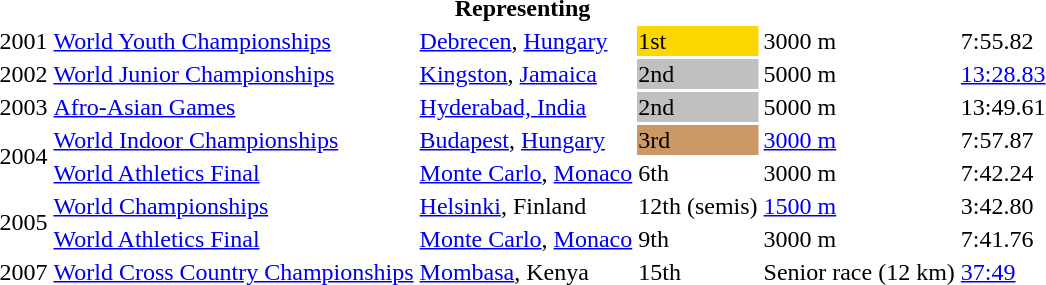<table>
<tr>
<th colspan="6">Representing </th>
</tr>
<tr>
<td>2001</td>
<td><a href='#'>World Youth Championships</a></td>
<td><a href='#'>Debrecen</a>, <a href='#'>Hungary</a></td>
<td bgcolor="gold">1st</td>
<td>3000 m</td>
<td>7:55.82</td>
</tr>
<tr>
<td>2002</td>
<td><a href='#'>World Junior Championships</a></td>
<td><a href='#'>Kingston</a>, <a href='#'>Jamaica</a></td>
<td bgcolor="silver">2nd</td>
<td>5000 m</td>
<td><a href='#'>13:28.83</a></td>
</tr>
<tr>
<td>2003</td>
<td><a href='#'>Afro-Asian Games</a></td>
<td><a href='#'>Hyderabad, India</a></td>
<td bgcolor=silver>2nd</td>
<td>5000 m</td>
<td>13:49.61</td>
</tr>
<tr>
<td rowspan=2>2004</td>
<td><a href='#'>World Indoor Championships</a></td>
<td><a href='#'>Budapest</a>, <a href='#'>Hungary</a></td>
<td bgcolor="CC9966">3rd</td>
<td><a href='#'>3000 m</a></td>
<td>7:57.87</td>
</tr>
<tr>
<td><a href='#'>World Athletics Final</a></td>
<td><a href='#'>Monte Carlo</a>, <a href='#'>Monaco</a></td>
<td>6th</td>
<td>3000 m</td>
<td>7:42.24</td>
</tr>
<tr>
<td rowspan=2>2005</td>
<td><a href='#'>World Championships</a></td>
<td><a href='#'>Helsinki</a>, Finland</td>
<td>12th (semis)</td>
<td><a href='#'>1500 m</a></td>
<td>3:42.80</td>
</tr>
<tr>
<td><a href='#'>World Athletics Final</a></td>
<td><a href='#'>Monte Carlo</a>, <a href='#'>Monaco</a></td>
<td>9th</td>
<td>3000 m</td>
<td>7:41.76</td>
</tr>
<tr>
<td>2007</td>
<td><a href='#'>World Cross Country Championships</a></td>
<td><a href='#'>Mombasa</a>, Kenya</td>
<td>15th</td>
<td>Senior race (12 km)</td>
<td><a href='#'>37:49</a></td>
</tr>
</table>
